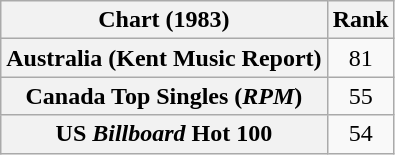<table class="wikitable sortable plainrowheaders" style="text-align:center">
<tr>
<th>Chart (1983)</th>
<th>Rank</th>
</tr>
<tr>
<th scope="row">Australia (Kent Music Report)</th>
<td>81</td>
</tr>
<tr>
<th scope="row">Canada Top Singles (<em>RPM</em>)</th>
<td>55</td>
</tr>
<tr>
<th scope="row">US <em>Billboard</em> Hot 100</th>
<td>54</td>
</tr>
</table>
